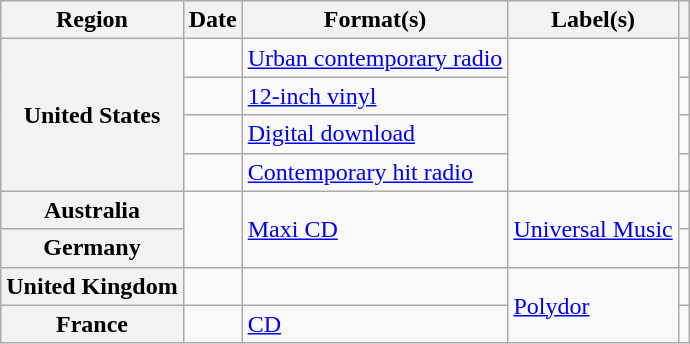<table class="wikitable sortable plainrowheaders">
<tr>
<th scope="col">Region</th>
<th scope="col">Date</th>
<th scope="col">Format(s)</th>
<th scope="col">Label(s)</th>
<th scope="col"></th>
</tr>
<tr>
<th scope="row" rowspan="4">United States</th>
<td></td>
<td><a href='#'>Urban contemporary radio</a></td>
<td rowspan="4"></td>
<td></td>
</tr>
<tr>
<td></td>
<td><a href='#'>12-inch vinyl</a></td>
<td></td>
</tr>
<tr>
<td></td>
<td><a href='#'>Digital download</a></td>
<td></td>
</tr>
<tr>
<td></td>
<td><a href='#'>Contemporary hit radio</a></td>
<td></td>
</tr>
<tr>
<th scope="row">Australia</th>
<td rowspan="2"></td>
<td rowspan="2"><a href='#'>Maxi CD</a></td>
<td rowspan="2"><a href='#'>Universal Music</a></td>
<td></td>
</tr>
<tr>
<th scope="row">Germany</th>
<td></td>
</tr>
<tr>
<th scope="row">United Kingdom</th>
<td></td>
<td></td>
<td rowspan="2"><a href='#'>Polydor</a></td>
<td></td>
</tr>
<tr>
<th scope="row">France</th>
<td></td>
<td><a href='#'>CD</a></td>
<td></td>
</tr>
</table>
